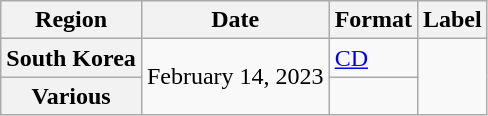<table class="wikitable plainrowheaders">
<tr>
<th scope="col">Region</th>
<th scope="col">Date</th>
<th scope="col">Format</th>
<th scope="col">Label</th>
</tr>
<tr>
<th scope="row">South Korea</th>
<td rowspan="2">February 14, 2023</td>
<td><a href='#'>CD</a></td>
<td rowspan="2"></td>
</tr>
<tr>
<th scope="row">Various </th>
<td></td>
</tr>
</table>
